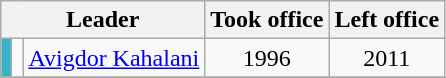<table class="wikitable" style="text-align: center;">
<tr>
<th colspan="3">Leader</th>
<th>Took office</th>
<th>Left office</th>
</tr>
<tr>
<td style="background: #36B3C4; color: white"></td>
<td></td>
<td><a href='#'>Avigdor Kahalani</a></td>
<td>1996</td>
<td>2011</td>
</tr>
<tr>
</tr>
</table>
